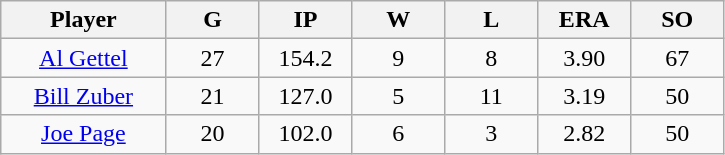<table class="wikitable sortable">
<tr>
<th bgcolor="#DDDDFF" width="16%">Player</th>
<th bgcolor="#DDDDFF" width="9%">G</th>
<th bgcolor="#DDDDFF" width="9%">IP</th>
<th bgcolor="#DDDDFF" width="9%">W</th>
<th bgcolor="#DDDDFF" width="9%">L</th>
<th bgcolor="#DDDDFF" width="9%">ERA</th>
<th bgcolor="#DDDDFF" width="9%">SO</th>
</tr>
<tr align="center">
<td><a href='#'>Al Gettel</a></td>
<td>27</td>
<td>154.2</td>
<td>9</td>
<td>8</td>
<td>3.90</td>
<td>67</td>
</tr>
<tr align="center">
<td><a href='#'>Bill Zuber</a></td>
<td>21</td>
<td>127.0</td>
<td>5</td>
<td>11</td>
<td>3.19</td>
<td>50</td>
</tr>
<tr align="center">
<td><a href='#'>Joe Page</a></td>
<td>20</td>
<td>102.0</td>
<td>6</td>
<td>3</td>
<td>2.82</td>
<td>50</td>
</tr>
</table>
